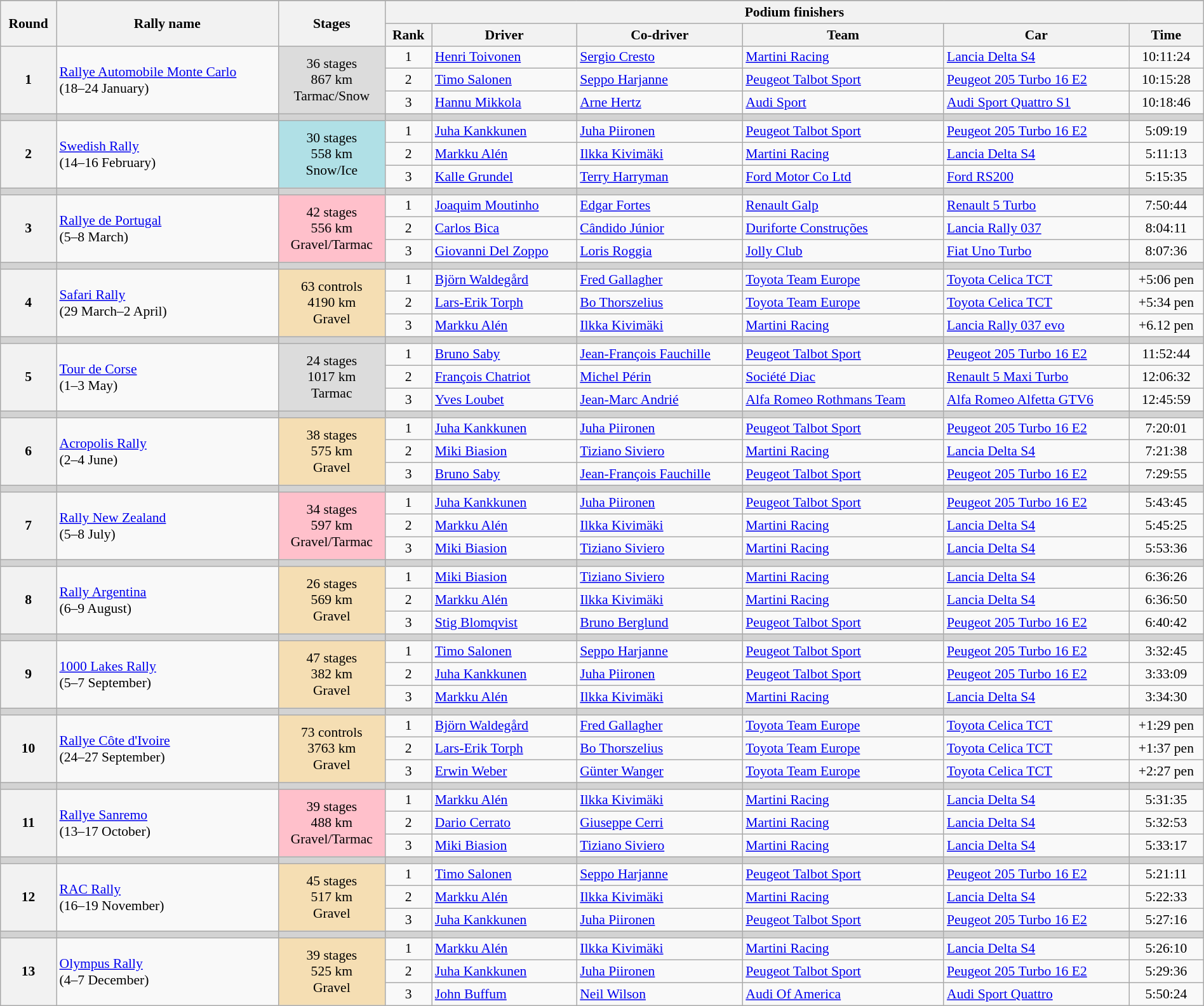<table class="wikitable" width="100%" align=center style="font-size:90%;">
<tr>
</tr>
<tr style="background:#efefef;">
<th rowspan=2>Round</th>
<th rowspan=2>Rally name</th>
<th rowspan=2>Stages</th>
<th colspan=6>Podium finishers</th>
</tr>
<tr>
<th>Rank</th>
<th>Driver</th>
<th>Co-driver</th>
<th>Team</th>
<th>Car</th>
<th>Time</th>
</tr>
<tr>
<th rowspan=3 align=center>1</th>
<td rowspan=3> <a href='#'>Rallye Automobile Monte Carlo</a><br>(18–24 January)</td>
<td rowspan=3 align=center style="background:gainsboro;">36 stages<br>867 km<br>Tarmac/Snow</td>
<td align=center>1</td>
<td> <a href='#'>Henri Toivonen</a></td>
<td> <a href='#'>Sergio Cresto</a></td>
<td> <a href='#'>Martini Racing</a></td>
<td><a href='#'>Lancia Delta S4</a></td>
<td align=center>10:11:24</td>
</tr>
<tr>
<td align=center>2</td>
<td> <a href='#'>Timo Salonen</a></td>
<td> <a href='#'>Seppo Harjanne</a></td>
<td> <a href='#'>Peugeot Talbot Sport</a></td>
<td><a href='#'>Peugeot 205 Turbo 16 E2</a></td>
<td align=center>10:15:28</td>
</tr>
<tr>
<td align=center>3</td>
<td> <a href='#'>Hannu Mikkola</a></td>
<td> <a href='#'>Arne Hertz</a></td>
<td> <a href='#'>Audi Sport</a></td>
<td><a href='#'>Audi Sport Quattro S1</a></td>
<td align=center>10:18:46</td>
</tr>
<tr style="background:lightgrey;">
<td></td>
<td></td>
<td></td>
<td></td>
<td></td>
<td></td>
<td></td>
<td></td>
<td></td>
</tr>
<tr>
<th rowspan=3 align=center>2</th>
<td rowspan=3> <a href='#'>Swedish Rally</a><br>(14–16 February)</td>
<td rowspan=3 align=center style="background:powderblue;">30 stages<br>558 km<br>Snow/Ice</td>
<td align=center>1</td>
<td> <a href='#'>Juha Kankkunen</a></td>
<td> <a href='#'>Juha Piironen</a></td>
<td> <a href='#'>Peugeot Talbot Sport</a></td>
<td><a href='#'>Peugeot 205 Turbo 16 E2</a></td>
<td align=center>5:09:19</td>
</tr>
<tr>
<td align=center>2</td>
<td> <a href='#'>Markku Alén</a></td>
<td> <a href='#'>Ilkka Kivimäki</a></td>
<td> <a href='#'>Martini Racing</a></td>
<td><a href='#'>Lancia Delta S4</a></td>
<td align=center>5:11:13</td>
</tr>
<tr>
<td align=center>3</td>
<td> <a href='#'>Kalle Grundel</a></td>
<td> <a href='#'>Terry Harryman</a></td>
<td> <a href='#'>Ford Motor Co Ltd</a></td>
<td><a href='#'>Ford RS200</a></td>
<td align=center>5:15:35</td>
</tr>
<tr style="background:lightgrey;">
<td></td>
<td></td>
<td></td>
<td></td>
<td></td>
<td></td>
<td></td>
<td></td>
<td></td>
</tr>
<tr>
<th rowspan=3 align=center>3</th>
<td rowspan=3> <a href='#'>Rallye de Portugal</a><br>(5–8 March)</td>
<td rowspan=3 align=center style="background:pink;">42 stages<br>556 km<br>Gravel/Tarmac</td>
<td align=center>1</td>
<td> <a href='#'>Joaquim Moutinho</a></td>
<td> <a href='#'>Edgar Fortes</a></td>
<td> <a href='#'>Renault Galp</a></td>
<td><a href='#'>Renault 5 Turbo</a></td>
<td align=center>7:50:44</td>
</tr>
<tr>
<td align=center>2</td>
<td> <a href='#'>Carlos Bica</a></td>
<td> <a href='#'>Cândido Júnior</a></td>
<td> <a href='#'>Duriforte Construções</a></td>
<td><a href='#'>Lancia Rally 037</a></td>
<td align=center>8:04:11</td>
</tr>
<tr>
<td align=center>3</td>
<td> <a href='#'>Giovanni Del Zoppo</a></td>
<td> <a href='#'>Loris Roggia</a></td>
<td> <a href='#'>Jolly Club</a></td>
<td><a href='#'>Fiat Uno Turbo</a></td>
<td align=center>8:07:36</td>
</tr>
<tr style="background:lightgrey;">
<td></td>
<td></td>
<td></td>
<td></td>
<td></td>
<td></td>
<td></td>
<td></td>
<td></td>
</tr>
<tr>
<th rowspan=3 align=center>4</th>
<td rowspan=3> <a href='#'>Safari Rally</a><br>(29 March–2 April)</td>
<td rowspan=3 align=center style="background:wheat;">63 controls<br>4190 km<br>Gravel</td>
<td align=center>1</td>
<td> <a href='#'>Björn Waldegård</a></td>
<td> <a href='#'>Fred Gallagher</a></td>
<td> <a href='#'>Toyota Team Europe</a></td>
<td><a href='#'>Toyota Celica TCT</a></td>
<td align=center>+5:06 pen</td>
</tr>
<tr>
<td align=center>2</td>
<td> <a href='#'>Lars-Erik Torph</a></td>
<td> <a href='#'>Bo Thorszelius</a></td>
<td> <a href='#'>Toyota Team Europe</a></td>
<td><a href='#'>Toyota Celica TCT</a></td>
<td align=center>+5:34 pen</td>
</tr>
<tr>
<td align=center>3</td>
<td> <a href='#'>Markku Alén</a></td>
<td> <a href='#'>Ilkka Kivimäki</a></td>
<td> <a href='#'>Martini Racing</a></td>
<td><a href='#'>Lancia Rally 037 evo</a></td>
<td align=center>+6.12 pen</td>
</tr>
<tr style="background:lightgrey;">
<td></td>
<td></td>
<td></td>
<td></td>
<td></td>
<td></td>
<td></td>
<td></td>
<td></td>
</tr>
<tr>
<th rowspan=3 align=center>5</th>
<td rowspan=3> <a href='#'>Tour de Corse</a><br>(1–3 May)</td>
<td rowspan=3 align=center style="background:gainsboro;">24 stages<br>1017 km<br>Tarmac</td>
<td align=center>1</td>
<td> <a href='#'>Bruno Saby</a></td>
<td> <a href='#'>Jean-François Fauchille</a></td>
<td> <a href='#'>Peugeot Talbot Sport</a></td>
<td><a href='#'>Peugeot 205 Turbo 16 E2</a></td>
<td align=center>11:52:44</td>
</tr>
<tr>
<td align=center>2</td>
<td> <a href='#'>François Chatriot</a></td>
<td> <a href='#'>Michel Périn</a></td>
<td> <a href='#'>Société Diac</a></td>
<td><a href='#'>Renault 5 Maxi Turbo</a></td>
<td align=center>12:06:32</td>
</tr>
<tr>
<td align=center>3</td>
<td> <a href='#'>Yves Loubet</a></td>
<td> <a href='#'>Jean-Marc Andrié</a></td>
<td> <a href='#'>Alfa Romeo Rothmans Team</a></td>
<td><a href='#'>Alfa Romeo Alfetta GTV6</a></td>
<td align=center>12:45:59</td>
</tr>
<tr style="background:lightgrey;">
<td></td>
<td></td>
<td></td>
<td></td>
<td></td>
<td></td>
<td></td>
<td></td>
<td></td>
</tr>
<tr>
<th rowspan=3 align=center>6</th>
<td rowspan=3> <a href='#'>Acropolis Rally</a><br>(2–4 June)</td>
<td rowspan=3 align=center style="background:wheat;">38 stages<br>575 km<br>Gravel</td>
<td align=center>1</td>
<td> <a href='#'>Juha Kankkunen</a></td>
<td> <a href='#'>Juha Piironen</a></td>
<td> <a href='#'>Peugeot Talbot Sport</a></td>
<td><a href='#'>Peugeot 205 Turbo 16 E2</a></td>
<td align=center>7:20:01</td>
</tr>
<tr>
<td align=center>2</td>
<td> <a href='#'>Miki Biasion</a></td>
<td> <a href='#'>Tiziano Siviero</a></td>
<td> <a href='#'>Martini Racing</a></td>
<td><a href='#'>Lancia Delta S4</a></td>
<td align=center>7:21:38</td>
</tr>
<tr>
<td align=center>3</td>
<td> <a href='#'>Bruno Saby</a></td>
<td> <a href='#'>Jean-François Fauchille</a></td>
<td> <a href='#'>Peugeot Talbot Sport</a></td>
<td><a href='#'>Peugeot 205 Turbo 16 E2</a></td>
<td align=center>7:29:55</td>
</tr>
<tr style="background:lightgrey;">
<td></td>
<td></td>
<td></td>
<td></td>
<td></td>
<td></td>
<td></td>
<td></td>
<td></td>
</tr>
<tr>
<th rowspan=3 align=center>7</th>
<td rowspan=3> <a href='#'>Rally New Zealand</a><br>(5–8 July)</td>
<td rowspan=3 align=center style="background:pink;">34 stages<br>597 km<br>Gravel/Tarmac</td>
<td align=center>1</td>
<td> <a href='#'>Juha Kankkunen</a></td>
<td> <a href='#'>Juha Piironen</a></td>
<td> <a href='#'>Peugeot Talbot Sport</a></td>
<td><a href='#'>Peugeot 205 Turbo 16 E2</a></td>
<td align=center>5:43:45</td>
</tr>
<tr>
<td align=center>2</td>
<td> <a href='#'>Markku Alén</a></td>
<td> <a href='#'>Ilkka Kivimäki</a></td>
<td> <a href='#'>Martini Racing</a></td>
<td><a href='#'>Lancia Delta S4</a></td>
<td align=center>5:45:25</td>
</tr>
<tr>
<td align=center>3</td>
<td> <a href='#'>Miki Biasion</a></td>
<td> <a href='#'>Tiziano Siviero</a></td>
<td> <a href='#'>Martini Racing</a></td>
<td><a href='#'>Lancia Delta S4</a></td>
<td align=center>5:53:36</td>
</tr>
<tr style="background:lightgrey;">
<td></td>
<td></td>
<td></td>
<td></td>
<td></td>
<td></td>
<td></td>
<td></td>
<td></td>
</tr>
<tr>
<th rowspan=3 align=center>8</th>
<td rowspan=3> <a href='#'>Rally Argentina</a><br>(6–9 August)</td>
<td rowspan=3 align=center style="background:wheat;">26 stages<br>569 km<br>Gravel</td>
<td align=center>1</td>
<td> <a href='#'>Miki Biasion</a></td>
<td> <a href='#'>Tiziano Siviero</a></td>
<td> <a href='#'>Martini Racing</a></td>
<td><a href='#'>Lancia Delta S4</a></td>
<td align=center>6:36:26</td>
</tr>
<tr>
<td align=center>2</td>
<td> <a href='#'>Markku Alén</a></td>
<td> <a href='#'>Ilkka Kivimäki</a></td>
<td> <a href='#'>Martini Racing</a></td>
<td><a href='#'>Lancia Delta S4</a></td>
<td align=center>6:36:50</td>
</tr>
<tr>
<td align=center>3</td>
<td> <a href='#'>Stig Blomqvist</a></td>
<td> <a href='#'>Bruno Berglund</a></td>
<td> <a href='#'>Peugeot Talbot Sport</a></td>
<td><a href='#'>Peugeot 205 Turbo 16 E2</a></td>
<td align=center>6:40:42</td>
</tr>
<tr style="background:lightgrey;">
<td></td>
<td></td>
<td></td>
<td></td>
<td></td>
<td></td>
<td></td>
<td></td>
<td></td>
</tr>
<tr>
<th rowspan=3 align=center>9</th>
<td rowspan=3> <a href='#'>1000 Lakes Rally</a><br>(5–7 September)</td>
<td rowspan=3 align=center style="background:wheat;">47 stages<br>382 km<br>Gravel</td>
<td align=center>1</td>
<td> <a href='#'>Timo Salonen</a></td>
<td> <a href='#'>Seppo Harjanne</a></td>
<td> <a href='#'>Peugeot Talbot Sport</a></td>
<td><a href='#'>Peugeot 205 Turbo 16 E2</a></td>
<td align=center>3:32:45</td>
</tr>
<tr>
<td align=center>2</td>
<td> <a href='#'>Juha Kankkunen</a></td>
<td> <a href='#'>Juha Piironen</a></td>
<td> <a href='#'>Peugeot Talbot Sport</a></td>
<td><a href='#'>Peugeot 205 Turbo 16 E2</a></td>
<td align=center>3:33:09</td>
</tr>
<tr>
<td align=center>3</td>
<td> <a href='#'>Markku Alén</a></td>
<td> <a href='#'>Ilkka Kivimäki</a></td>
<td> <a href='#'>Martini Racing</a></td>
<td><a href='#'>Lancia Delta S4</a></td>
<td align=center>3:34:30</td>
</tr>
<tr style="background:lightgrey;">
<td></td>
<td></td>
<td></td>
<td></td>
<td></td>
<td></td>
<td></td>
<td></td>
<td></td>
</tr>
<tr>
<th rowspan=3 align=center>10</th>
<td rowspan=3> <a href='#'>Rallye Côte d'Ivoire</a><br>(24–27 September)</td>
<td rowspan=3 align=center style="background:wheat;">73 controls<br>3763 km<br>Gravel</td>
<td align=center>1</td>
<td> <a href='#'>Björn Waldegård</a></td>
<td> <a href='#'>Fred Gallagher</a></td>
<td> <a href='#'>Toyota Team Europe</a></td>
<td><a href='#'>Toyota Celica TCT</a></td>
<td align=center>+1:29 pen</td>
</tr>
<tr>
<td align=center>2</td>
<td> <a href='#'>Lars-Erik Torph</a></td>
<td> <a href='#'>Bo Thorszelius</a></td>
<td> <a href='#'>Toyota Team Europe</a></td>
<td><a href='#'>Toyota Celica TCT</a></td>
<td align=center>+1:37 pen</td>
</tr>
<tr>
<td align=center>3</td>
<td> <a href='#'>Erwin Weber</a></td>
<td> <a href='#'>Günter Wanger</a></td>
<td> <a href='#'>Toyota Team Europe</a></td>
<td><a href='#'>Toyota Celica TCT</a></td>
<td align=center>+2:27 pen</td>
</tr>
<tr style="background:lightgrey;">
<td></td>
<td></td>
<td></td>
<td></td>
<td></td>
<td></td>
<td></td>
<td></td>
<td></td>
</tr>
<tr>
<th rowspan=3 align=center>11</th>
<td rowspan=3> <a href='#'>Rallye Sanremo</a><br>(13–17 October)</td>
<td rowspan=3 align=center style="background:pink;">39 stages<br>488 km<br>Gravel/Tarmac</td>
<td align=center>1</td>
<td> <a href='#'>Markku Alén</a></td>
<td> <a href='#'>Ilkka Kivimäki</a></td>
<td> <a href='#'>Martini Racing</a></td>
<td><a href='#'>Lancia Delta S4</a></td>
<td align=center>5:31:35</td>
</tr>
<tr>
<td align=center>2</td>
<td> <a href='#'>Dario Cerrato</a></td>
<td> <a href='#'>Giuseppe Cerri</a></td>
<td> <a href='#'>Martini Racing</a></td>
<td><a href='#'>Lancia Delta S4</a></td>
<td align=center>5:32:53</td>
</tr>
<tr>
<td align=center>3</td>
<td> <a href='#'>Miki Biasion</a></td>
<td> <a href='#'>Tiziano Siviero</a></td>
<td> <a href='#'>Martini Racing</a></td>
<td><a href='#'>Lancia Delta S4</a></td>
<td align=center>5:33:17</td>
</tr>
<tr style="background:lightgrey;">
<td></td>
<td></td>
<td></td>
<td></td>
<td></td>
<td></td>
<td></td>
<td></td>
<td></td>
</tr>
<tr>
<th rowspan=3 align=center>12</th>
<td rowspan=3> <a href='#'>RAC Rally</a><br>(16–19 November)</td>
<td rowspan=3 align=center style="background:wheat;">45 stages<br>517 km<br>Gravel</td>
<td align=center>1</td>
<td> <a href='#'>Timo Salonen</a></td>
<td> <a href='#'>Seppo Harjanne</a></td>
<td> <a href='#'>Peugeot Talbot Sport</a></td>
<td><a href='#'>Peugeot 205 Turbo 16 E2</a></td>
<td align=center>5:21:11</td>
</tr>
<tr>
<td align=center>2</td>
<td> <a href='#'>Markku Alén</a></td>
<td> <a href='#'>Ilkka Kivimäki</a></td>
<td> <a href='#'>Martini Racing</a></td>
<td><a href='#'>Lancia Delta S4</a></td>
<td align=center>5:22:33</td>
</tr>
<tr>
<td align=center>3</td>
<td> <a href='#'>Juha Kankkunen</a></td>
<td> <a href='#'>Juha Piironen</a></td>
<td> <a href='#'>Peugeot Talbot Sport</a></td>
<td><a href='#'>Peugeot 205 Turbo 16 E2</a></td>
<td align=center>5:27:16</td>
</tr>
<tr style="background:lightgrey;">
<td></td>
<td></td>
<td></td>
<td></td>
<td></td>
<td></td>
<td></td>
<td></td>
<td></td>
</tr>
<tr>
<th rowspan=3 align=center>13</th>
<td rowspan=3> <a href='#'>Olympus Rally</a><br>(4–7 December)</td>
<td rowspan=3 align=center style="background:wheat;">39 stages<br>525 km<br>Gravel</td>
<td align=center>1</td>
<td> <a href='#'>Markku Alén</a></td>
<td> <a href='#'>Ilkka Kivimäki</a></td>
<td> <a href='#'>Martini Racing</a></td>
<td><a href='#'>Lancia Delta S4</a></td>
<td align=center>5:26:10</td>
</tr>
<tr>
<td align=center>2</td>
<td> <a href='#'>Juha Kankkunen</a></td>
<td> <a href='#'>Juha Piironen</a></td>
<td> <a href='#'>Peugeot Talbot Sport</a></td>
<td><a href='#'>Peugeot 205 Turbo 16 E2</a></td>
<td align=center>5:29:36</td>
</tr>
<tr>
<td align=center>3</td>
<td> <a href='#'>John Buffum</a></td>
<td> <a href='#'>Neil Wilson</a></td>
<td> <a href='#'>Audi Of America</a></td>
<td><a href='#'>Audi Sport Quattro</a></td>
<td align=center>5:50:24</td>
</tr>
</table>
